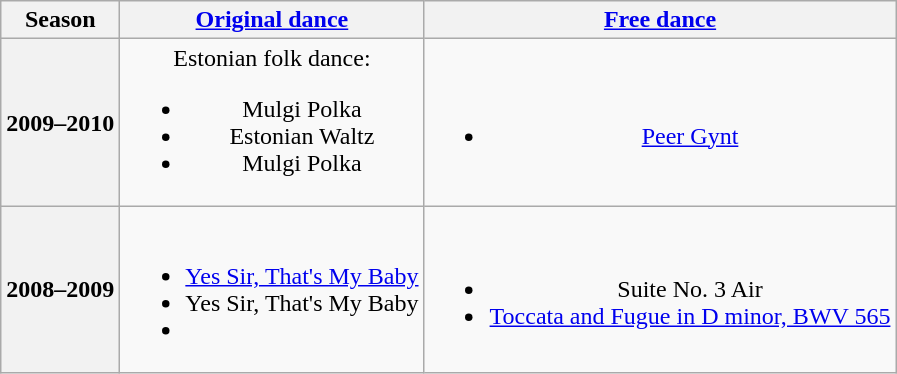<table class="wikitable" style="text-align:center">
<tr>
<th>Season</th>
<th><a href='#'>Original dance</a></th>
<th><a href='#'>Free dance</a></th>
</tr>
<tr>
<th>2009–2010<br></th>
<td>Estonian folk dance:<br><ul><li>Mulgi Polka</li><li>Estonian Waltz</li><li>Mulgi Polka</li></ul></td>
<td><br><ul><li><a href='#'>Peer Gynt</a> <br></li></ul></td>
</tr>
<tr>
<th>2008–2009<br></th>
<td><br><ul><li> <a href='#'>Yes Sir, That's My Baby</a> <br></li><li> Yes Sir, That's My Baby <br></li><li></li></ul></td>
<td><br><ul><li>Suite No. 3 Air <br></li><li><a href='#'>Toccata and Fugue in D minor, BWV 565</a> <br></li></ul></td>
</tr>
</table>
